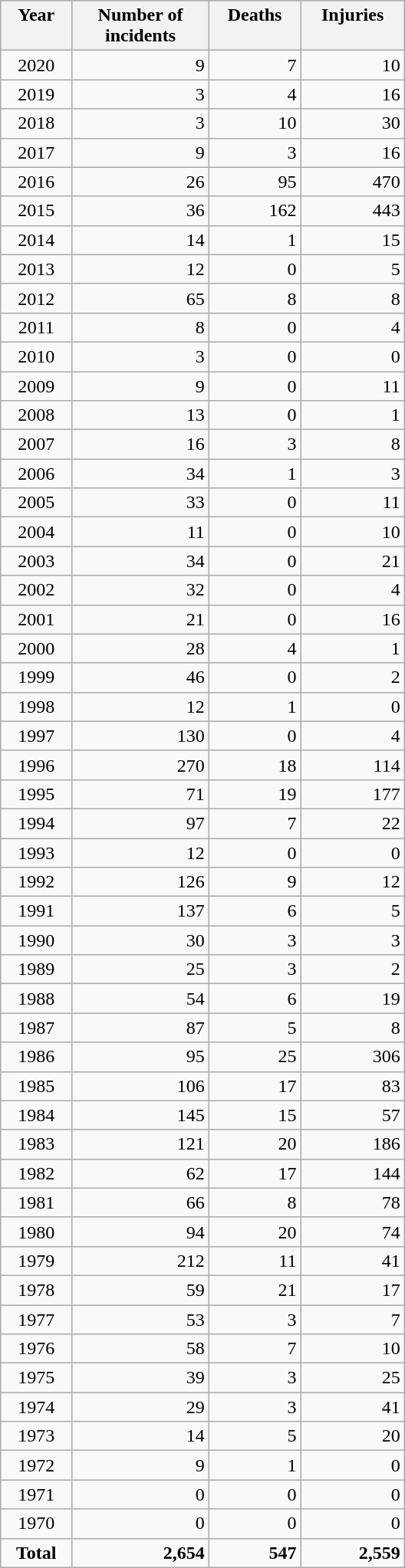<table class="wikitable sortable collapsible collapsed" style="text-align:right; float:right; min-width:22em">
<tr style="background:#ececec; vertical-align:top;">
<th>Year</th>
<th>Number of<br>incidents</th>
<th>Deaths</th>
<th>Injuries</th>
</tr>
<tr>
<td align=center>2020</td>
<td>9</td>
<td>7</td>
<td>10</td>
</tr>
<tr>
<td align=center>2019</td>
<td>3</td>
<td>4</td>
<td>16</td>
</tr>
<tr>
<td align=center>2018</td>
<td>3</td>
<td>10</td>
<td>30</td>
</tr>
<tr>
<td align=center>2017</td>
<td>9</td>
<td>3</td>
<td>16</td>
</tr>
<tr>
<td align=center>2016</td>
<td>26</td>
<td>95</td>
<td>470</td>
</tr>
<tr>
<td align=center>2015</td>
<td>36</td>
<td>162</td>
<td>443</td>
</tr>
<tr>
<td align=center>2014</td>
<td>14</td>
<td>1</td>
<td>15</td>
</tr>
<tr>
<td align=center>2013</td>
<td>12</td>
<td>0</td>
<td>5</td>
</tr>
<tr>
<td align=center>2012</td>
<td>65</td>
<td>8</td>
<td>8</td>
</tr>
<tr>
<td align=center>2011</td>
<td>8</td>
<td>0</td>
<td>4</td>
</tr>
<tr>
<td align=center>2010</td>
<td>3</td>
<td>0</td>
<td>0</td>
</tr>
<tr>
<td align=center>2009</td>
<td>9</td>
<td>0</td>
<td>11</td>
</tr>
<tr>
<td align=center>2008</td>
<td>13</td>
<td>0</td>
<td>1</td>
</tr>
<tr>
<td align=center>2007</td>
<td>16</td>
<td>3</td>
<td>8</td>
</tr>
<tr>
<td align=center>2006</td>
<td>34</td>
<td>1</td>
<td>3</td>
</tr>
<tr>
<td align=center>2005</td>
<td>33</td>
<td>0</td>
<td>11</td>
</tr>
<tr>
<td align=center>2004</td>
<td>11</td>
<td>0</td>
<td>10</td>
</tr>
<tr>
<td align=center>2003</td>
<td>34</td>
<td>0</td>
<td>21</td>
</tr>
<tr>
<td align=center>2002</td>
<td>32</td>
<td>0</td>
<td>4</td>
</tr>
<tr>
<td align=center>2001</td>
<td>21</td>
<td>0</td>
<td>16</td>
</tr>
<tr>
<td align=center>2000</td>
<td>28</td>
<td>4</td>
<td>1</td>
</tr>
<tr>
<td align=center>1999</td>
<td>46</td>
<td>0</td>
<td>2</td>
</tr>
<tr>
<td align=center>1998</td>
<td>12</td>
<td>1</td>
<td>0</td>
</tr>
<tr>
<td align=center>1997</td>
<td>130</td>
<td>0</td>
<td>4</td>
</tr>
<tr>
<td align=center>1996</td>
<td>270</td>
<td>18</td>
<td>114</td>
</tr>
<tr>
<td align=center>1995</td>
<td>71</td>
<td>19</td>
<td>177</td>
</tr>
<tr>
<td align=center>1994</td>
<td>97</td>
<td>7</td>
<td>22</td>
</tr>
<tr>
<td align=center>1993</td>
<td>12</td>
<td>0</td>
<td>0</td>
</tr>
<tr>
<td align=center>1992</td>
<td>126</td>
<td>9</td>
<td>12</td>
</tr>
<tr>
<td align=center>1991</td>
<td>137</td>
<td>6</td>
<td>5</td>
</tr>
<tr>
<td align=center>1990</td>
<td>30</td>
<td>3</td>
<td>3</td>
</tr>
<tr>
<td align=center>1989</td>
<td>25</td>
<td>3</td>
<td>2</td>
</tr>
<tr>
<td align=center>1988</td>
<td>54</td>
<td>6</td>
<td>19</td>
</tr>
<tr>
<td align=center>1987</td>
<td>87</td>
<td>5</td>
<td>8</td>
</tr>
<tr>
<td align=center>1986</td>
<td>95</td>
<td>25</td>
<td>306</td>
</tr>
<tr>
<td align=center>1985</td>
<td>106</td>
<td>17</td>
<td>83</td>
</tr>
<tr>
<td align=center>1984</td>
<td>145</td>
<td>15</td>
<td>57</td>
</tr>
<tr>
<td align=center>1983</td>
<td>121</td>
<td>20</td>
<td>186</td>
</tr>
<tr>
<td align=center>1982</td>
<td>62</td>
<td>17</td>
<td>144</td>
</tr>
<tr>
<td align=center>1981</td>
<td>66</td>
<td>8</td>
<td>78</td>
</tr>
<tr>
<td align=center>1980</td>
<td>94</td>
<td>20</td>
<td>74</td>
</tr>
<tr>
<td align=center>1979</td>
<td>212</td>
<td>11</td>
<td>41</td>
</tr>
<tr>
<td align=center>1978</td>
<td>59</td>
<td>21</td>
<td>17</td>
</tr>
<tr>
<td align=center>1977</td>
<td>53</td>
<td>3</td>
<td>7</td>
</tr>
<tr>
<td align=center>1976</td>
<td>58</td>
<td>7</td>
<td>10</td>
</tr>
<tr>
<td align=center>1975</td>
<td>39</td>
<td>3</td>
<td>25</td>
</tr>
<tr>
<td align=center>1974</td>
<td>29</td>
<td>3</td>
<td>41</td>
</tr>
<tr>
<td align=center>1973</td>
<td>14</td>
<td>5</td>
<td>20</td>
</tr>
<tr>
<td align=center>1972</td>
<td>9</td>
<td>1</td>
<td>0</td>
</tr>
<tr>
<td align=center>1971</td>
<td>0</td>
<td>0</td>
<td>0</td>
</tr>
<tr>
<td align=center>1970</td>
<td>0</td>
<td>0</td>
<td>0</td>
</tr>
<tr>
<td align=center><strong>Total</strong></td>
<td><strong>2,654</strong></td>
<td><strong>547</strong></td>
<td><strong>2,559</strong></td>
</tr>
</table>
